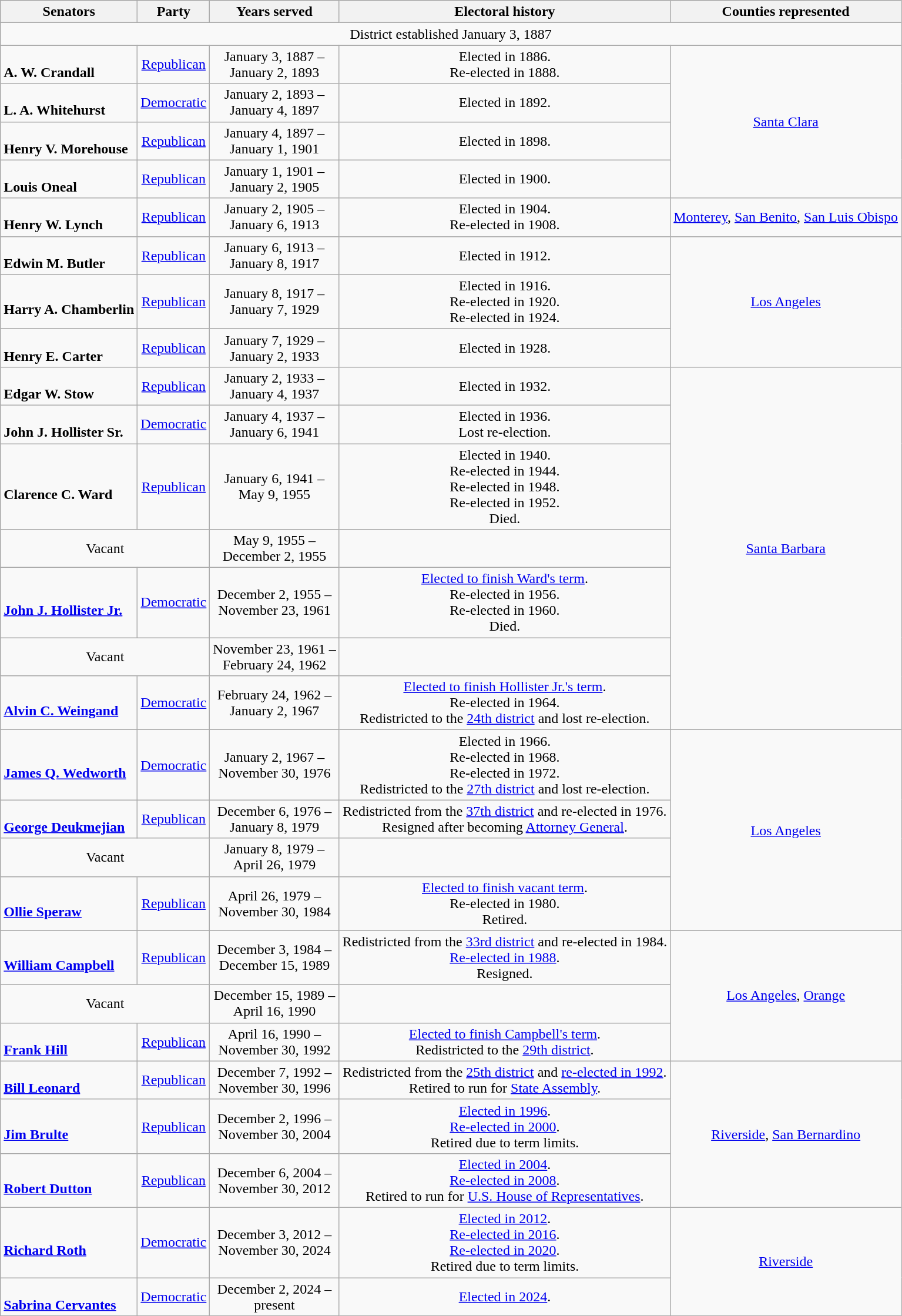<table class=wikitable style="text-align:center">
<tr>
<th>Senators</th>
<th>Party</th>
<th>Years served</th>
<th>Electoral history</th>
<th>Counties represented</th>
</tr>
<tr>
<td colspan=5>District established January 3, 1887</td>
</tr>
<tr>
<td align=left><br><strong>A. W. Crandall</strong><br></td>
<td><a href='#'>Republican</a></td>
<td>January 3, 1887 – <br> January 2, 1893</td>
<td>Elected in 1886. <br> Re-elected in 1888. <br> </td>
<td rowspan="4"><a href='#'>Santa Clara</a></td>
</tr>
<tr>
<td align=left><br><strong>L. A. Whitehurst</strong><br></td>
<td><a href='#'>Democratic</a></td>
<td>January 2, 1893 – <br> January 4, 1897</td>
<td>Elected in 1892. <br> </td>
</tr>
<tr>
<td align=left><br><strong>Henry V. Morehouse</strong><br></td>
<td><a href='#'>Republican</a></td>
<td>January 4, 1897 – <br> January 1, 1901</td>
<td>Elected in 1898. <br> </td>
</tr>
<tr>
<td align=left><br><strong>Louis Oneal</strong><br></td>
<td><a href='#'>Republican</a></td>
<td>January 1, 1901 – <br> January 2, 1905</td>
<td>Elected in 1900. <br> </td>
</tr>
<tr>
<td align=left><br><strong>Henry W. Lynch</strong><br></td>
<td><a href='#'>Republican</a></td>
<td>January 2, 1905 – <br> January 6, 1913</td>
<td>Elected in 1904. <br> Re-elected in 1908. <br> </td>
<td><a href='#'>Monterey</a>, <a href='#'>San Benito</a>, <a href='#'>San Luis Obispo</a></td>
</tr>
<tr>
<td align=left><br><strong>Edwin M. Butler</strong><br></td>
<td><a href='#'>Republican</a></td>
<td>January 6, 1913 – <br> January 8, 1917</td>
<td>Elected in 1912. <br> </td>
<td rowspan="3"><a href='#'>Los Angeles</a></td>
</tr>
<tr>
<td align=left><br><strong>Harry A. Chamberlin</strong><br></td>
<td><a href='#'>Republican</a></td>
<td>January 8, 1917 – <br> January 7, 1929</td>
<td>Elected in 1916. <br> Re-elected in 1920. <br> Re-elected in 1924. <br> </td>
</tr>
<tr>
<td align=left><br><strong>Henry E. Carter</strong><br></td>
<td><a href='#'>Republican</a></td>
<td>January 7, 1929 – <br> January 2, 1933</td>
<td>Elected in 1928. <br> </td>
</tr>
<tr>
<td align=left><br><strong>Edgar W. Stow</strong><br></td>
<td><a href='#'>Republican</a></td>
<td>January 2, 1933 – <br> January 4, 1937</td>
<td>Elected in 1932. <br> </td>
<td rowspan="7"><a href='#'>Santa Barbara</a></td>
</tr>
<tr>
<td align=left><br><strong>John J. Hollister Sr.</strong><br></td>
<td><a href='#'>Democratic</a></td>
<td>January 4, 1937 – <br> January 6, 1941</td>
<td>Elected in 1936. <br> Lost re-election.</td>
</tr>
<tr>
<td align=left><br><strong>Clarence C. Ward</strong><br></td>
<td><a href='#'>Republican</a></td>
<td>January 6, 1941 – <br> May 9, 1955</td>
<td>Elected in 1940. <br> Re-elected in 1944. <br> Re-elected in 1948. <br> Re-elected in 1952. <br> Died.</td>
</tr>
<tr>
<td colspan="2">Vacant</td>
<td>May 9, 1955 – <br> December 2, 1955</td>
<td></td>
</tr>
<tr>
<td align=left><br><strong><a href='#'>John J. Hollister Jr.</a></strong><br></td>
<td><a href='#'>Democratic</a></td>
<td>December 2, 1955 – <br> November 23, 1961</td>
<td><a href='#'>Elected to finish Ward's term</a>. <br> Re-elected in 1956. <br> Re-elected in 1960. <br> Died.</td>
</tr>
<tr>
<td colspan="2">Vacant</td>
<td>November 23, 1961 – <br> February 24, 1962</td>
<td></td>
</tr>
<tr>
<td align=left><br><strong><a href='#'>Alvin C. Weingand</a></strong><br></td>
<td><a href='#'>Democratic</a></td>
<td>February 24, 1962 – <br> January 2, 1967</td>
<td><a href='#'>Elected to finish Hollister Jr.'s term</a>. <br> Re-elected in 1964. <br> Redistricted to the <a href='#'>24th district</a> and lost re-election.</td>
</tr>
<tr>
<td align=left><br><strong><a href='#'>James Q. Wedworth</a></strong><br></td>
<td><a href='#'>Democratic</a></td>
<td>January 2, 1967 – <br> November 30, 1976</td>
<td>Elected in 1966. <br> Re-elected in 1968. <br> Re-elected in 1972. <br> Redistricted to the <a href='#'>27th district</a> and lost re-election.</td>
<td rowspan="4"><a href='#'>Los Angeles</a></td>
</tr>
<tr>
<td align=left><br><strong><a href='#'>George Deukmejian</a></strong><br></td>
<td><a href='#'>Republican</a></td>
<td>December 6, 1976 – <br> January 8, 1979</td>
<td>Redistricted from the <a href='#'>37th district</a> and re-elected in 1976. <br>Resigned after becoming <a href='#'>Attorney General</a>.</td>
</tr>
<tr>
<td colspan=2>Vacant</td>
<td>January 8, 1979 – <br> April 26, 1979</td>
</tr>
<tr>
<td align=left><br><strong><a href='#'>Ollie Speraw</a></strong><br></td>
<td><a href='#'>Republican</a></td>
<td>April 26, 1979 – <br> November 30, 1984</td>
<td><a href='#'>Elected to finish vacant term</a>. <br> Re-elected in 1980. <br> Retired.</td>
</tr>
<tr>
<td align=left><br><strong><a href='#'>William Campbell</a></strong><br></td>
<td><a href='#'>Republican</a></td>
<td>December 3, 1984 – <br> December 15, 1989</td>
<td>Redistricted from the <a href='#'>33rd district</a> and re-elected in 1984. <br> <a href='#'>Re-elected in 1988</a>. <br> Resigned.</td>
<td rowspan="3"><a href='#'>Los Angeles</a>, <a href='#'>Orange</a></td>
</tr>
<tr>
<td colspan=2>Vacant</td>
<td>December 15, 1989 – <br> April 16, 1990</td>
<td></td>
</tr>
<tr>
<td align=left><br><strong><a href='#'>Frank Hill</a></strong><br></td>
<td><a href='#'>Republican</a></td>
<td>April 16, 1990 – <br> November 30, 1992</td>
<td><a href='#'>Elected to finish Campbell's term</a>. <br> Redistricted to the <a href='#'>29th district</a>.</td>
</tr>
<tr>
<td align=left><br><strong><a href='#'>Bill Leonard</a></strong><br></td>
<td><a href='#'>Republican</a></td>
<td>December 7, 1992 – <br> November 30, 1996</td>
<td>Redistricted from the <a href='#'>25th district</a> and <a href='#'>re-elected in 1992</a>. <br> Retired to run for <a href='#'>State Assembly</a>.</td>
<td rowspan="3"><a href='#'>Riverside</a>, <a href='#'>San Bernardino</a></td>
</tr>
<tr>
<td align=left><br><strong><a href='#'>Jim Brulte</a></strong><br></td>
<td><a href='#'>Republican</a></td>
<td>December 2, 1996 – <br> November 30, 2004</td>
<td><a href='#'>Elected in 1996</a>.<br><a href='#'>Re-elected in 2000</a>. <br> Retired due to term limits.</td>
</tr>
<tr>
<td align=left><br><strong><a href='#'>Robert Dutton</a></strong><br></td>
<td><a href='#'>Republican</a></td>
<td>December 6, 2004 – <br> November 30, 2012</td>
<td><a href='#'>Elected in 2004</a>. <br> <a href='#'>Re-elected in 2008</a>. <br> Retired to run for <a href='#'>U.S. House of Representatives</a>.</td>
</tr>
<tr>
<td align=left><br><strong><a href='#'>Richard Roth</a></strong><br></td>
<td><a href='#'>Democratic</a></td>
<td>December 3, 2012 – <br>November 30, 2024</td>
<td><a href='#'>Elected in 2012</a>. <br> <a href='#'>Re-elected in 2016</a>. <br> <a href='#'>Re-elected in 2020</a>. <br> Retired due to term limits.</td>
<td rowspan=2><a href='#'>Riverside</a></td>
</tr>
<tr>
<td align=left><br><strong><a href='#'>Sabrina Cervantes</a></strong><br></td>
<td><a href='#'>Democratic</a></td>
<td>December 2, 2024 – <br>present</td>
<td><a href='#'>Elected in 2024</a>.</td>
</tr>
</table>
